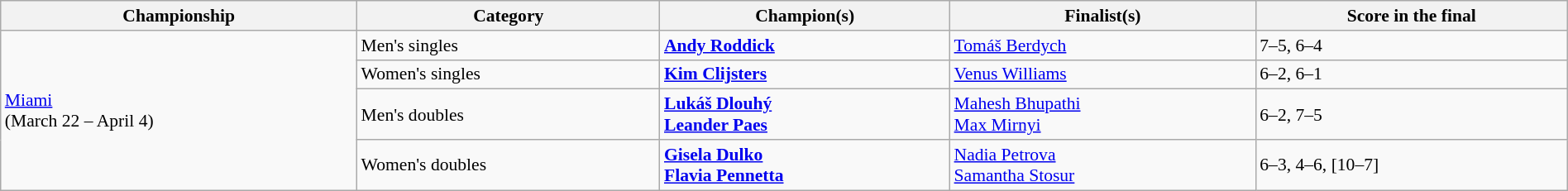<table class="wikitable" style="font-size:90%;" width=100%>
<tr>
<th>Championship</th>
<th>Category</th>
<th>Champion(s)</th>
<th>Finalist(s)</th>
<th>Score in the final</th>
</tr>
<tr>
<td rowspan="4"><a href='#'>Miami</a><br>(March 22 – April 4)</td>
<td>Men's singles</td>
<td> <strong><a href='#'>Andy Roddick</a></strong></td>
<td> <a href='#'>Tomáš Berdych</a></td>
<td>7–5, 6–4</td>
</tr>
<tr>
<td>Women's singles</td>
<td> <strong><a href='#'>Kim Clijsters</a></strong></td>
<td> <a href='#'>Venus Williams</a></td>
<td>6–2, 6–1</td>
</tr>
<tr>
<td>Men's doubles</td>
<td> <strong><a href='#'>Lukáš Dlouhý</a></strong> <br> <strong><a href='#'>Leander Paes</a></strong></td>
<td> <a href='#'>Mahesh Bhupathi</a> <br> <a href='#'>Max Mirnyi</a></td>
<td>6–2, 7–5</td>
</tr>
<tr>
<td>Women's doubles</td>
<td> <strong><a href='#'>Gisela Dulko</a></strong> <br> <strong><a href='#'>Flavia Pennetta</a></strong></td>
<td> <a href='#'>Nadia Petrova</a> <br> <a href='#'>Samantha Stosur</a></td>
<td>6–3, 4–6, [10–7]</td>
</tr>
</table>
